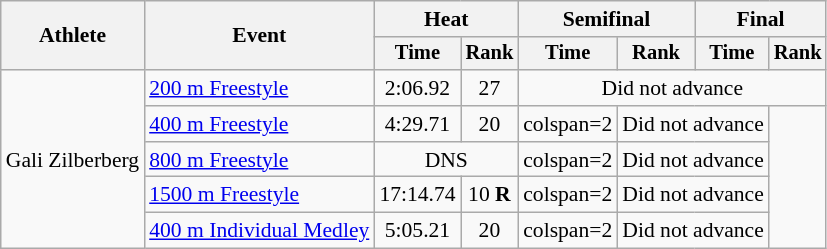<table class=wikitable style="font-size:90%">
<tr>
<th rowspan="2">Athlete</th>
<th rowspan="2">Event</th>
<th colspan="2">Heat</th>
<th colspan="2">Semifinal</th>
<th colspan="2">Final</th>
</tr>
<tr style="font-size:95%">
<th>Time</th>
<th>Rank</th>
<th>Time</th>
<th>Rank</th>
<th>Time</th>
<th>Rank</th>
</tr>
<tr align=center>
<td align=left rowspan="5">Gali Zilberberg</td>
<td align=left><a href='#'>200 m Freestyle</a></td>
<td>2:06.92</td>
<td>27</td>
<td colspan=4>Did not advance</td>
</tr>
<tr align=center>
<td align=left><a href='#'>400 m Freestyle</a></td>
<td>4:29.71</td>
<td>20</td>
<td>colspan=2 </td>
<td colspan=2>Did not advance</td>
</tr>
<tr align=center>
<td align=left><a href='#'>800 m Freestyle</a></td>
<td colspan=2>DNS</td>
<td>colspan=2 </td>
<td colspan=2>Did not advance</td>
</tr>
<tr align=center>
<td align=left><a href='#'>1500 m Freestyle</a></td>
<td>17:14.74</td>
<td>10 <strong>R</strong></td>
<td>colspan=2 </td>
<td colspan=2>Did not advance</td>
</tr>
<tr align=center>
<td align=left><a href='#'>400 m Individual Medley</a></td>
<td>5:05.21</td>
<td>20</td>
<td>colspan=2 </td>
<td colspan=2>Did not advance</td>
</tr>
</table>
